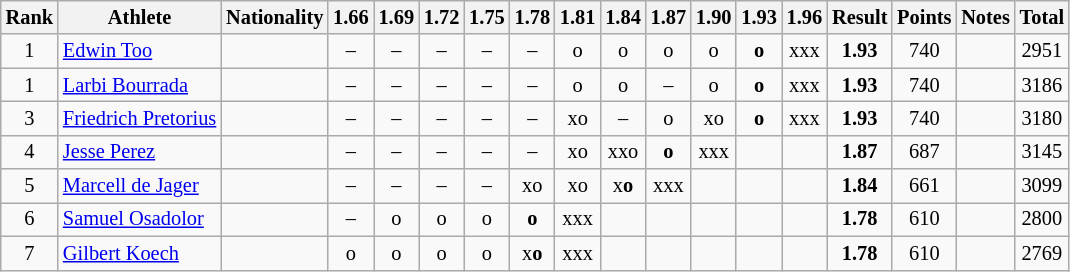<table class="wikitable sortable" style="text-align:center;font-size:85%">
<tr>
<th>Rank</th>
<th>Athlete</th>
<th>Nationality</th>
<th>1.66</th>
<th>1.69</th>
<th>1.72</th>
<th>1.75</th>
<th>1.78</th>
<th>1.81</th>
<th>1.84</th>
<th>1.87</th>
<th>1.90</th>
<th>1.93</th>
<th>1.96</th>
<th>Result</th>
<th>Points</th>
<th>Notes</th>
<th>Total</th>
</tr>
<tr>
<td>1</td>
<td align=left><a href='#'>Edwin Too</a></td>
<td align=left></td>
<td>–</td>
<td>–</td>
<td>–</td>
<td>–</td>
<td>–</td>
<td>o</td>
<td>o</td>
<td>o</td>
<td>o</td>
<td><strong>o</strong></td>
<td>xxx</td>
<td><strong>1.93</strong></td>
<td>740</td>
<td></td>
<td>2951</td>
</tr>
<tr>
<td>1</td>
<td align=left><a href='#'>Larbi Bourrada</a></td>
<td align=left></td>
<td>–</td>
<td>–</td>
<td>–</td>
<td>–</td>
<td>–</td>
<td>o</td>
<td>o</td>
<td>–</td>
<td>o</td>
<td><strong>o</strong></td>
<td>xxx</td>
<td><strong>1.93</strong></td>
<td>740</td>
<td></td>
<td>3186</td>
</tr>
<tr>
<td>3</td>
<td align=left><a href='#'>Friedrich Pretorius</a></td>
<td align=left></td>
<td>–</td>
<td>–</td>
<td>–</td>
<td>–</td>
<td>–</td>
<td>xo</td>
<td>–</td>
<td>o</td>
<td>xo</td>
<td><strong>o</strong></td>
<td>xxx</td>
<td><strong>1.93</strong></td>
<td>740</td>
<td></td>
<td>3180</td>
</tr>
<tr>
<td>4</td>
<td align=left><a href='#'>Jesse Perez</a></td>
<td align=left></td>
<td>–</td>
<td>–</td>
<td>–</td>
<td>–</td>
<td>–</td>
<td>xo</td>
<td>xxo</td>
<td><strong>o</strong></td>
<td>xxx</td>
<td></td>
<td></td>
<td><strong>1.87</strong></td>
<td>687</td>
<td></td>
<td>3145</td>
</tr>
<tr>
<td>5</td>
<td align=left><a href='#'>Marcell de Jager</a></td>
<td align=left></td>
<td>–</td>
<td>–</td>
<td>–</td>
<td>–</td>
<td>xo</td>
<td>xo</td>
<td>x<strong>o</strong></td>
<td>xxx</td>
<td></td>
<td></td>
<td></td>
<td><strong>1.84</strong></td>
<td>661</td>
<td></td>
<td>3099</td>
</tr>
<tr>
<td>6</td>
<td align=left><a href='#'>Samuel Osadolor</a></td>
<td align=left></td>
<td>–</td>
<td>o</td>
<td>o</td>
<td>o</td>
<td><strong>o</strong></td>
<td>xxx</td>
<td></td>
<td></td>
<td></td>
<td></td>
<td></td>
<td><strong>1.78</strong></td>
<td>610</td>
<td></td>
<td>2800</td>
</tr>
<tr>
<td>7</td>
<td align=left><a href='#'>Gilbert Koech</a></td>
<td align=left></td>
<td>o</td>
<td>o</td>
<td>o</td>
<td>o</td>
<td>x<strong>o</strong></td>
<td>xxx</td>
<td></td>
<td></td>
<td></td>
<td></td>
<td></td>
<td><strong>1.78</strong></td>
<td>610</td>
<td></td>
<td>2769</td>
</tr>
</table>
